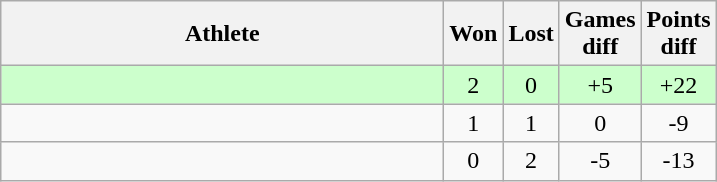<table class="wikitable">
<tr>
<th style="width:18em">Athlete</th>
<th>Won</th>
<th>Lost</th>
<th>Games<br>diff</th>
<th>Points<br>diff</th>
</tr>
<tr bgcolor=ccffcc>
<td></td>
<td align="center">2</td>
<td align="center">0</td>
<td align="center">+5</td>
<td align="center">+22</td>
</tr>
<tr>
<td></td>
<td align="center">1</td>
<td align="center">1</td>
<td align="center">0</td>
<td align="center">-9</td>
</tr>
<tr>
<td></td>
<td align="center">0</td>
<td align="center">2</td>
<td align="center">-5</td>
<td align="center">-13</td>
</tr>
</table>
